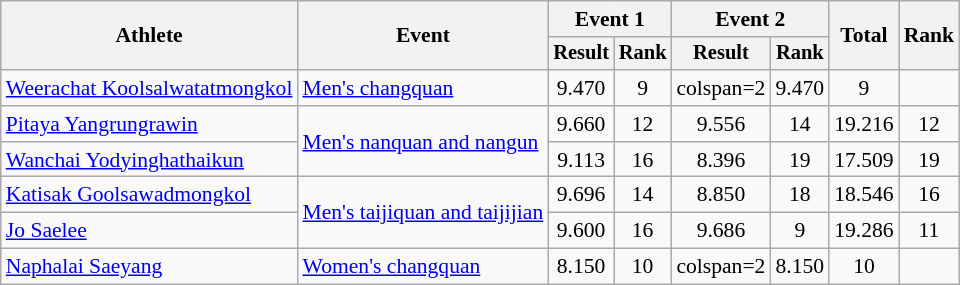<table class=wikitable style=font-size:90%;text-align:center>
<tr>
<th rowspan="2">Athlete</th>
<th rowspan="2">Event</th>
<th colspan="2">Event 1</th>
<th colspan="2">Event 2</th>
<th rowspan="2">Total</th>
<th rowspan="2">Rank</th>
</tr>
<tr style="font-size:95%">
<th>Result</th>
<th>Rank</th>
<th>Result</th>
<th>Rank</th>
</tr>
<tr>
<td align=left><a href='#'>Weerachat Koolsalwatatmongkol</a></td>
<td align=left><a href='#'>Men's changquan</a></td>
<td>9.470</td>
<td>9</td>
<td>colspan=2 </td>
<td>9.470</td>
<td>9</td>
</tr>
<tr>
<td align=left><a href='#'>Pitaya Yangrungrawin</a></td>
<td align=left rowspan=2><a href='#'>Men's nanquan and nangun</a></td>
<td>9.660</td>
<td>12</td>
<td>9.556</td>
<td>14</td>
<td>19.216</td>
<td>12</td>
</tr>
<tr>
<td align=left><a href='#'>Wanchai Yodyinghathaikun</a></td>
<td>9.113</td>
<td>16</td>
<td>8.396</td>
<td>19</td>
<td>17.509</td>
<td>19</td>
</tr>
<tr>
<td align=left><a href='#'>Katisak Goolsawadmongkol</a></td>
<td align=left rowspan=2><a href='#'>Men's taijiquan and taijijian</a></td>
<td>9.696</td>
<td>14</td>
<td>8.850</td>
<td>18</td>
<td>18.546</td>
<td>16</td>
</tr>
<tr>
<td align=left><a href='#'>Jo Saelee</a></td>
<td>9.600</td>
<td>16</td>
<td>9.686</td>
<td>9</td>
<td>19.286</td>
<td>11</td>
</tr>
<tr>
<td align=left><a href='#'>Naphalai Saeyang</a></td>
<td align=left><a href='#'>Women's changquan</a></td>
<td>8.150</td>
<td>10</td>
<td>colspan=2 </td>
<td>8.150</td>
<td>10</td>
</tr>
</table>
